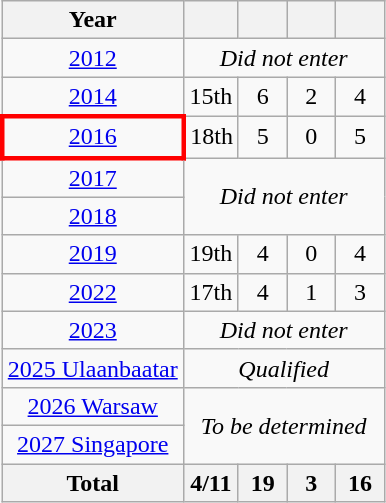<table class="wikitable" style="text-align: center;">
<tr>
<th>Year</th>
<th></th>
<th width=25px></th>
<th width=25px></th>
<th width=25px></th>
</tr>
<tr>
<td> <a href='#'>2012</a></td>
<td colspan=4><em>Did not enter</em></td>
</tr>
<tr>
<td> <a href='#'>2014</a></td>
<td>15th</td>
<td>6</td>
<td>2</td>
<td>4</td>
</tr>
<tr>
<td style="border: 3px solid red"> <a href='#'>2016</a></td>
<td>18th</td>
<td>5</td>
<td>0</td>
<td>5</td>
</tr>
<tr>
<td> <a href='#'>2017</a></td>
<td rowspan=2 colspan=4><em>Did not enter</em></td>
</tr>
<tr>
<td> <a href='#'>2018</a></td>
</tr>
<tr>
<td> <a href='#'>2019</a></td>
<td>19th</td>
<td>4</td>
<td>0</td>
<td>4</td>
</tr>
<tr>
<td> <a href='#'>2022</a></td>
<td>17th</td>
<td>4</td>
<td>1</td>
<td>3</td>
</tr>
<tr>
<td> <a href='#'>2023</a></td>
<td colspan=4><em>Did not enter</em></td>
</tr>
<tr>
<td> <a href='#'>2025 Ulaanbaatar</a></td>
<td colspan=4><em>Qualified</em></td>
</tr>
<tr>
<td> <a href='#'>2026 Warsaw</a></td>
<td rowspan=2 colspan=4><em>To be determined</em></td>
</tr>
<tr>
<td> <a href='#'>2027 Singapore</a></td>
</tr>
<tr>
<th>Total</th>
<th>4/11</th>
<th>19</th>
<th>3</th>
<th>16</th>
</tr>
</table>
